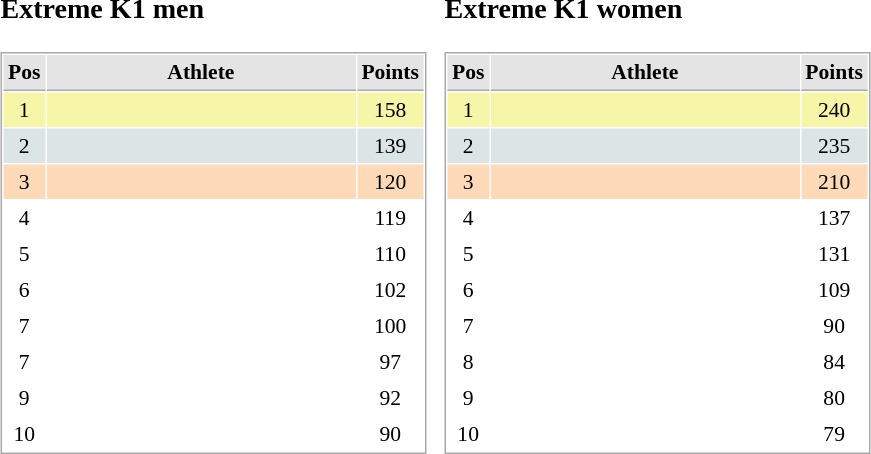<table border="0" cellspacing="10">
<tr>
<td><br><h3>Extreme K1 men</h3><table cellspacing="1" cellpadding="3" style="border:1px solid #AAAAAA;font-size:90%">
<tr bgcolor="#E4E4E4">
<th style="border-bottom:1px solid #AAAAAA" width=10>Pos</th>
<th style="border-bottom:1px solid #AAAAAA" width=200>Athlete</th>
<th style="border-bottom:1px solid #AAAAAA" width=20>Points</th>
</tr>
<tr align="center"  bgcolor="#F7F6A8">
<td>1</td>
<td align="left"></td>
<td>158</td>
</tr>
<tr align="center"  bgcolor="#DCE5E5">
<td>2</td>
<td align="left"></td>
<td>139</td>
</tr>
<tr align="center" bgcolor="#FFDAB9">
<td>3</td>
<td align="left"></td>
<td>120</td>
</tr>
<tr align="center">
<td>4</td>
<td align="left"></td>
<td>119</td>
</tr>
<tr align="center">
<td>5</td>
<td align="left"></td>
<td>110</td>
</tr>
<tr align="center">
<td>6</td>
<td align="left"></td>
<td>102</td>
</tr>
<tr align="center">
<td>7</td>
<td align="left"></td>
<td>100</td>
</tr>
<tr align="center">
<td>7</td>
<td align="left"></td>
<td>97</td>
</tr>
<tr align="center">
<td>9</td>
<td align="left"></td>
<td>92</td>
</tr>
<tr align="center">
<td>10</td>
<td align="left"></td>
<td>90</td>
</tr>
</table>
</td>
<td><br><h3>Extreme K1 women</h3><table cellspacing="1" cellpadding="3" style="border:1px solid #AAAAAA;font-size:90%">
<tr bgcolor="#E4E4E4">
<th style="border-bottom:1px solid #AAAAAA" width=10>Pos</th>
<th style="border-bottom:1px solid #AAAAAA" width=200>Athlete</th>
<th style="border-bottom:1px solid #AAAAAA" width=20>Points</th>
</tr>
<tr align="center"  bgcolor="#F7F6A8">
<td>1</td>
<td align="left"></td>
<td>240</td>
</tr>
<tr align="center"  bgcolor="#DCE5E5">
<td>2</td>
<td align="left"></td>
<td>235</td>
</tr>
<tr align="center" bgcolor="#FFDAB9">
<td>3</td>
<td align="left"></td>
<td>210</td>
</tr>
<tr align="center">
<td>4</td>
<td align="left"></td>
<td>137</td>
</tr>
<tr align="center">
<td>5</td>
<td align="left"></td>
<td>131</td>
</tr>
<tr align="center">
<td>6</td>
<td align="left"></td>
<td>109</td>
</tr>
<tr align="center">
<td>7</td>
<td align="left"></td>
<td>90</td>
</tr>
<tr align="center">
<td>8</td>
<td align="left"></td>
<td>84</td>
</tr>
<tr align="center">
<td>9</td>
<td align="left"></td>
<td>80</td>
</tr>
<tr align="center">
<td>10</td>
<td align="left"></td>
<td>79</td>
</tr>
</table>
</td>
</tr>
</table>
